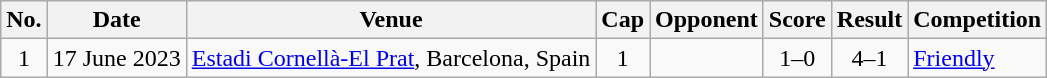<table class="wikitable">
<tr>
<th>No.</th>
<th>Date</th>
<th>Venue</th>
<th>Cap</th>
<th>Opponent</th>
<th>Score</th>
<th>Result</th>
<th>Competition</th>
</tr>
<tr>
<td align="center">1</td>
<td>17 June 2023</td>
<td><a href='#'>Estadi Cornellà-El Prat</a>, Barcelona, Spain</td>
<td align=center>1</td>
<td></td>
<td align="center">1–0</td>
<td align="center">4–1</td>
<td><a href='#'>Friendly</a></td>
</tr>
</table>
